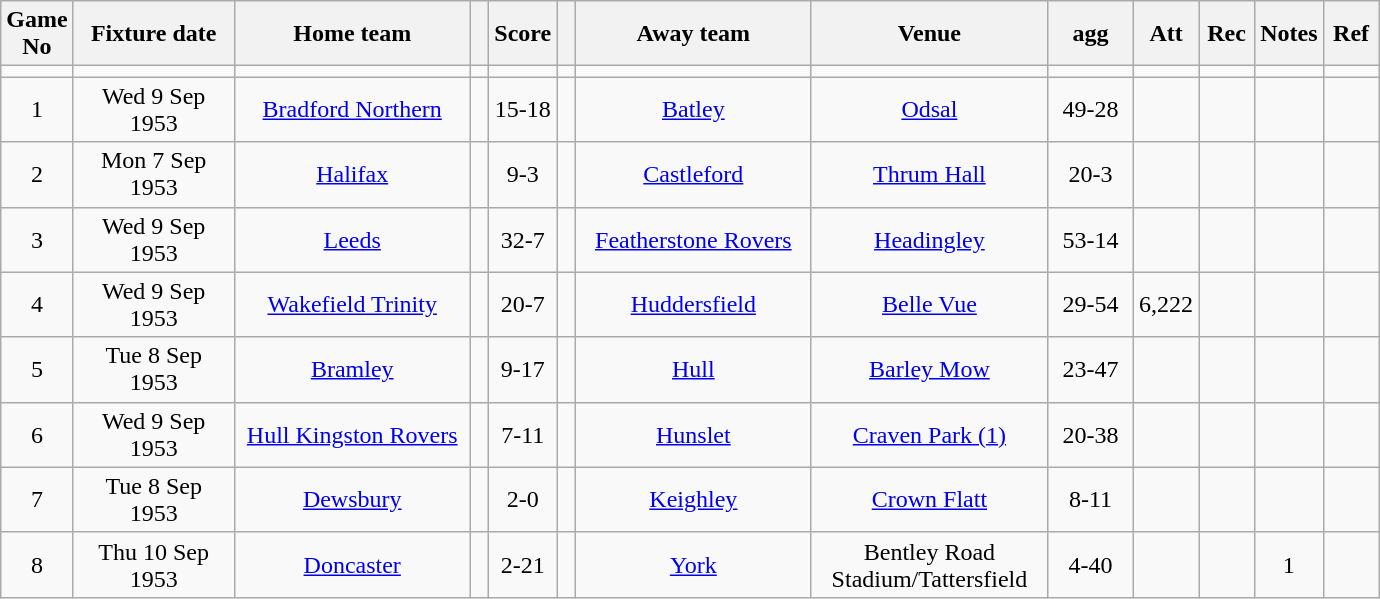<table class="wikitable" style="text-align:center;">
<tr>
<th width=20 abbr="No">Game No</th>
<th width=100 abbr="Date">Fixture date</th>
<th width=150 abbr="Home team">Home team</th>
<th width=5 abbr="space"></th>
<th width=20 abbr="Score">Score</th>
<th width=5 abbr="space"></th>
<th width=150 abbr="Away team">Away team</th>
<th width=150 abbr="Venue">Venue</th>
<th width=50 abbr="agg">agg</th>
<th width=30 abbr="Att">Att</th>
<th width=30 abbr="Rec">Rec</th>
<th width=20 abbr="Notes">Notes</th>
<th width=30 abbr="Ref">Ref</th>
</tr>
<tr>
<td></td>
<td></td>
<td></td>
<td></td>
<td></td>
<td></td>
<td></td>
<td></td>
<td></td>
<td></td>
<td></td>
<td></td>
</tr>
<tr>
<td>1</td>
<td>Wed 9 Sep 1953</td>
<td><a href='#'>Bradford Northern</a></td>
<td></td>
<td>15-18</td>
<td></td>
<td><a href='#'>Batley</a></td>
<td><a href='#'>Odsal</a></td>
<td>49-28</td>
<td></td>
<td></td>
<td></td>
<td></td>
</tr>
<tr>
<td>2</td>
<td>Mon 7 Sep 1953</td>
<td><a href='#'>Halifax</a></td>
<td></td>
<td>9-3</td>
<td></td>
<td><a href='#'>Castleford</a></td>
<td><a href='#'>Thrum Hall</a></td>
<td>20-3</td>
<td></td>
<td></td>
<td></td>
<td></td>
</tr>
<tr>
<td>3</td>
<td>Wed 9 Sep 1953</td>
<td><a href='#'>Leeds</a></td>
<td></td>
<td>32-7</td>
<td></td>
<td><a href='#'>Featherstone Rovers</a></td>
<td><a href='#'>Headingley</a></td>
<td>53-14</td>
<td></td>
<td></td>
<td></td>
<td></td>
</tr>
<tr>
<td>4</td>
<td>Wed 9 Sep 1953</td>
<td><a href='#'>Wakefield Trinity</a></td>
<td></td>
<td>20-7</td>
<td></td>
<td><a href='#'>Huddersfield</a></td>
<td><a href='#'>Belle Vue</a></td>
<td>29-54</td>
<td>6,222</td>
<td></td>
<td></td>
<td></td>
</tr>
<tr>
<td>5</td>
<td>Tue 8 Sep 1953</td>
<td><a href='#'>Bramley</a></td>
<td></td>
<td>9-17</td>
<td></td>
<td><a href='#'>Hull</a></td>
<td><a href='#'>Barley Mow</a></td>
<td>23-47</td>
<td></td>
<td></td>
<td></td>
<td></td>
</tr>
<tr>
<td>6</td>
<td>Wed 9 Sep 1953</td>
<td><a href='#'>Hull Kingston Rovers</a></td>
<td></td>
<td>7-11</td>
<td></td>
<td><a href='#'>Hunslet</a></td>
<td><a href='#'>Craven Park (1)</a></td>
<td>20-38</td>
<td></td>
<td></td>
<td></td>
<td></td>
</tr>
<tr>
<td>7</td>
<td>Tue 8 Sep 1953</td>
<td><a href='#'>Dewsbury</a></td>
<td></td>
<td>2-0</td>
<td></td>
<td><a href='#'>Keighley</a></td>
<td><a href='#'>Crown Flatt</a></td>
<td>8-11</td>
<td></td>
<td></td>
<td></td>
<td></td>
</tr>
<tr>
<td>8</td>
<td>Thu 10 Sep 1953</td>
<td><a href='#'>Doncaster</a></td>
<td></td>
<td>2-21</td>
<td></td>
<td><a href='#'>York</a></td>
<td>Bentley Road Stadium/Tattersfield</td>
<td>4-40</td>
<td></td>
<td></td>
<td>1</td>
<td></td>
</tr>
</table>
